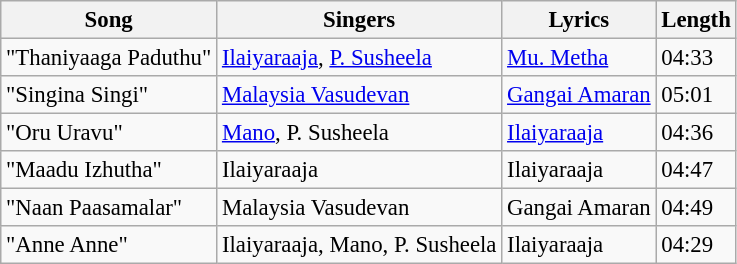<table class="wikitable" style="font-size:95%;">
<tr>
<th>Song</th>
<th>Singers</th>
<th>Lyrics</th>
<th>Length</th>
</tr>
<tr>
<td>"Thaniyaaga Paduthu"</td>
<td><a href='#'>Ilaiyaraaja</a>, <a href='#'>P. Susheela</a></td>
<td><a href='#'>Mu. Metha</a></td>
<td>04:33</td>
</tr>
<tr>
<td>"Singina Singi"</td>
<td><a href='#'>Malaysia Vasudevan</a></td>
<td><a href='#'>Gangai Amaran</a></td>
<td>05:01</td>
</tr>
<tr>
<td>"Oru Uravu"</td>
<td><a href='#'>Mano</a>, P. Susheela</td>
<td><a href='#'>Ilaiyaraaja</a></td>
<td>04:36</td>
</tr>
<tr>
<td>"Maadu Izhutha"</td>
<td>Ilaiyaraaja</td>
<td>Ilaiyaraaja</td>
<td>04:47</td>
</tr>
<tr>
<td>"Naan Paasamalar"</td>
<td>Malaysia Vasudevan</td>
<td>Gangai Amaran</td>
<td>04:49</td>
</tr>
<tr>
<td>"Anne Anne"</td>
<td>Ilaiyaraaja, Mano, P. Susheela</td>
<td>Ilaiyaraaja</td>
<td>04:29</td>
</tr>
</table>
